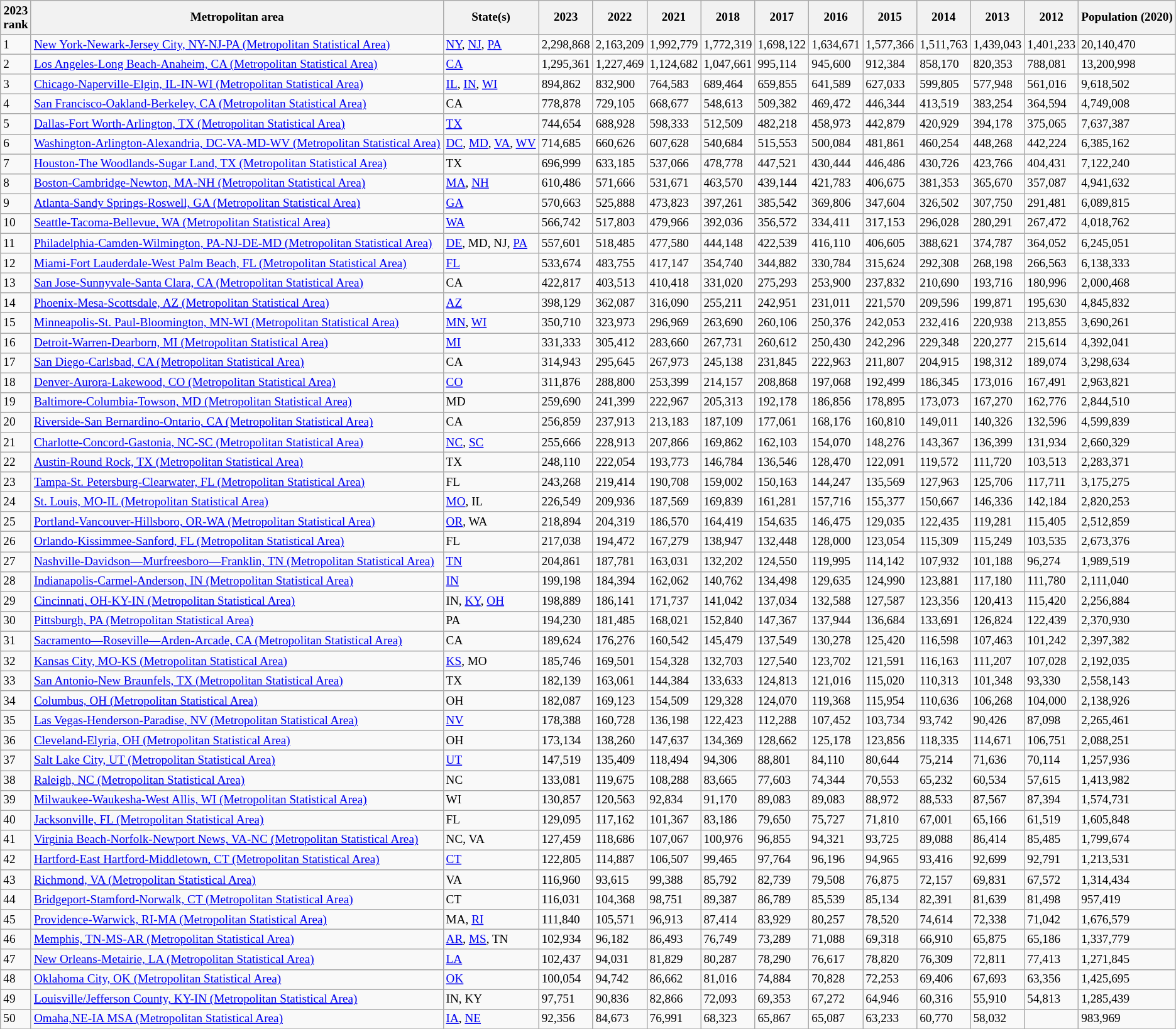<table class="sortable wikitable" style="font-size:80%;">
<tr>
<th>2023<br>rank</th>
<th>Metropolitan area</th>
<th>State(s)</th>
<th>2023</th>
<th>2022</th>
<th>2021</th>
<th>2018</th>
<th>2017</th>
<th>2016</th>
<th>2015</th>
<th>2014</th>
<th>2013</th>
<th>2012</th>
<th>Population (2020)</th>
</tr>
<tr>
<td>1</td>
<td><a href='#'>New York-Newark-Jersey City, NY-NJ-PA (Metropolitan Statistical Area)</a></td>
<td><a href='#'>NY</a>, <a href='#'>NJ</a>, <a href='#'>PA</a></td>
<td>2,298,868</td>
<td>2,163,209</td>
<td>1,992,779</td>
<td>1,772,319</td>
<td>1,698,122</td>
<td>1,634,671</td>
<td>1,577,366</td>
<td>1,511,763</td>
<td>1,439,043</td>
<td>1,401,233</td>
<td>20,140,470</td>
</tr>
<tr>
<td>2</td>
<td><a href='#'>Los Angeles-Long Beach-Anaheim, CA (Metropolitan Statistical Area)</a></td>
<td><a href='#'>CA</a></td>
<td>1,295,361</td>
<td>1,227,469</td>
<td>1,124,682</td>
<td>1,047,661</td>
<td>995,114</td>
<td>945,600</td>
<td>912,384</td>
<td>858,170</td>
<td>820,353</td>
<td>788,081</td>
<td>13,200,998</td>
</tr>
<tr>
<td>3</td>
<td><a href='#'>Chicago-Naperville-Elgin, IL-IN-WI (Metropolitan Statistical Area)</a></td>
<td><a href='#'>IL</a>, <a href='#'>IN</a>, <a href='#'>WI</a></td>
<td>894,862</td>
<td>832,900</td>
<td>764,583</td>
<td>689,464</td>
<td>659,855</td>
<td>641,589</td>
<td>627,033</td>
<td>599,805</td>
<td>577,948</td>
<td>561,016</td>
<td>9,618,502</td>
</tr>
<tr>
<td>4</td>
<td><a href='#'>San Francisco-Oakland-Berkeley, CA (Metropolitan Statistical Area)</a></td>
<td>CA</td>
<td>778,878</td>
<td>729,105</td>
<td>668,677</td>
<td>548,613</td>
<td>509,382</td>
<td>469,472</td>
<td>446,344</td>
<td>413,519</td>
<td>383,254</td>
<td>364,594</td>
<td>4,749,008</td>
</tr>
<tr>
<td>5</td>
<td><a href='#'>Dallas-Fort Worth-Arlington, TX (Metropolitan Statistical Area)</a></td>
<td><a href='#'>TX</a></td>
<td>744,654</td>
<td>688,928</td>
<td>598,333</td>
<td>512,509</td>
<td>482,218</td>
<td>458,973</td>
<td>442,879</td>
<td>420,929</td>
<td>394,178</td>
<td>375,065</td>
<td>7,637,387</td>
</tr>
<tr>
<td>6</td>
<td><a href='#'>Washington-Arlington-Alexandria, DC-VA-MD-WV (Metropolitan Statistical Area)</a></td>
<td><a href='#'>DC</a>, <a href='#'>MD</a>, <a href='#'>VA</a>, <a href='#'>WV</a></td>
<td>714,685</td>
<td>660,626</td>
<td>607,628</td>
<td>540,684</td>
<td>515,553</td>
<td>500,084</td>
<td>481,861</td>
<td>460,254</td>
<td>448,268</td>
<td>442,224</td>
<td>6,385,162</td>
</tr>
<tr>
<td>7</td>
<td><a href='#'>Houston-The Woodlands-Sugar Land, TX (Metropolitan Statistical Area)</a></td>
<td>TX</td>
<td>696,999</td>
<td>633,185</td>
<td>537,066</td>
<td>478,778</td>
<td>447,521</td>
<td>430,444</td>
<td>446,486</td>
<td>430,726</td>
<td>423,766</td>
<td>404,431</td>
<td>7,122,240</td>
</tr>
<tr>
<td>8</td>
<td><a href='#'>Boston-Cambridge-Newton, MA-NH (Metropolitan Statistical Area)</a></td>
<td><a href='#'>MA</a>, <a href='#'>NH</a></td>
<td>610,486</td>
<td>571,666</td>
<td>531,671</td>
<td>463,570</td>
<td>439,144</td>
<td>421,783</td>
<td>406,675</td>
<td>381,353</td>
<td>365,670</td>
<td>357,087</td>
<td>4,941,632</td>
</tr>
<tr>
<td>9</td>
<td><a href='#'>Atlanta-Sandy Springs-Roswell, GA (Metropolitan Statistical Area)</a></td>
<td><a href='#'>GA</a></td>
<td>570,663</td>
<td>525,888</td>
<td>473,823</td>
<td>397,261</td>
<td>385,542</td>
<td>369,806</td>
<td>347,604</td>
<td>326,502</td>
<td>307,750</td>
<td>291,481</td>
<td>6,089,815</td>
</tr>
<tr>
<td>10</td>
<td><a href='#'>Seattle-Tacoma-Bellevue, WA (Metropolitan Statistical Area)</a></td>
<td><a href='#'>WA</a></td>
<td>566,742</td>
<td>517,803</td>
<td>479,966</td>
<td>392,036</td>
<td>356,572</td>
<td>334,411</td>
<td>317,153</td>
<td>296,028</td>
<td>280,291</td>
<td>267,472</td>
<td>4,018,762</td>
</tr>
<tr>
<td>11</td>
<td><a href='#'>Philadelphia-Camden-Wilmington, PA-NJ-DE-MD (Metropolitan Statistical Area)</a></td>
<td><a href='#'>DE</a>, MD, NJ, <a href='#'>PA</a></td>
<td>557,601</td>
<td>518,485</td>
<td>477,580</td>
<td>444,148</td>
<td>422,539</td>
<td>416,110</td>
<td>406,605</td>
<td>388,621</td>
<td>374,787</td>
<td>364,052</td>
<td>6,245,051</td>
</tr>
<tr>
<td>12</td>
<td><a href='#'>Miami-Fort Lauderdale-West Palm Beach, FL (Metropolitan Statistical Area)</a></td>
<td><a href='#'>FL</a></td>
<td>533,674</td>
<td>483,755</td>
<td>417,147</td>
<td>354,740</td>
<td>344,882</td>
<td>330,784</td>
<td>315,624</td>
<td>292,308</td>
<td>268,198</td>
<td>266,563</td>
<td>6,138,333</td>
</tr>
<tr>
<td>13</td>
<td><a href='#'>San Jose-Sunnyvale-Santa Clara, CA (Metropolitan Statistical Area)</a></td>
<td>CA</td>
<td>422,817</td>
<td>403,513</td>
<td>410,418</td>
<td>331,020</td>
<td>275,293</td>
<td>253,900</td>
<td>237,832</td>
<td>210,690</td>
<td>193,716</td>
<td>180,996</td>
<td>2,000,468</td>
</tr>
<tr>
<td>14</td>
<td><a href='#'>Phoenix-Mesa-Scottsdale, AZ (Metropolitan Statistical Area)</a></td>
<td><a href='#'>AZ</a></td>
<td>398,129</td>
<td>362,087</td>
<td>316,090</td>
<td>255,211</td>
<td>242,951</td>
<td>231,011</td>
<td>221,570</td>
<td>209,596</td>
<td>199,871</td>
<td>195,630</td>
<td>4,845,832</td>
</tr>
<tr>
<td>15</td>
<td><a href='#'>Minneapolis-St. Paul-Bloomington, MN-WI (Metropolitan Statistical Area)</a></td>
<td><a href='#'>MN</a>, <a href='#'>WI</a></td>
<td>350,710</td>
<td>323,973</td>
<td>296,969</td>
<td>263,690</td>
<td>260,106</td>
<td>250,376</td>
<td>242,053</td>
<td>232,416</td>
<td>220,938</td>
<td>213,855</td>
<td>3,690,261</td>
</tr>
<tr>
<td>16</td>
<td><a href='#'>Detroit-Warren-Dearborn, MI (Metropolitan Statistical Area)</a></td>
<td><a href='#'>MI</a></td>
<td>331,333</td>
<td>305,412</td>
<td>283,660</td>
<td>267,731</td>
<td>260,612</td>
<td>250,430</td>
<td>242,296</td>
<td>229,348</td>
<td>220,277</td>
<td>215,614</td>
<td>4,392,041</td>
</tr>
<tr>
<td>17</td>
<td><a href='#'>San Diego-Carlsbad, CA (Metropolitan Statistical Area)</a></td>
<td>CA</td>
<td>314,943</td>
<td>295,645</td>
<td>267,973</td>
<td>245,138</td>
<td>231,845</td>
<td>222,963</td>
<td>211,807</td>
<td>204,915</td>
<td>198,312</td>
<td>189,074</td>
<td>3,298,634</td>
</tr>
<tr>
<td>18</td>
<td><a href='#'>Denver-Aurora-Lakewood, CO (Metropolitan Statistical Area)</a></td>
<td><a href='#'>CO</a></td>
<td>311,876</td>
<td>288,800</td>
<td>253,399</td>
<td>214,157</td>
<td>208,868</td>
<td>197,068</td>
<td>192,499</td>
<td>186,345</td>
<td>173,016</td>
<td>167,491</td>
<td>2,963,821</td>
</tr>
<tr>
<td>19</td>
<td><a href='#'>Baltimore-Columbia-Towson, MD (Metropolitan Statistical Area)</a></td>
<td>MD</td>
<td>259,690</td>
<td>241,399</td>
<td>222,967</td>
<td>205,313</td>
<td>192,178</td>
<td>186,856</td>
<td>178,895</td>
<td>173,073</td>
<td>167,270</td>
<td>162,776</td>
<td>2,844,510</td>
</tr>
<tr>
<td>20</td>
<td><a href='#'>Riverside-San Bernardino-Ontario, CA (Metropolitan Statistical Area)</a></td>
<td>CA</td>
<td>256,859</td>
<td>237,913</td>
<td>213,183</td>
<td>187,109</td>
<td>177,061</td>
<td>168,176</td>
<td>160,810</td>
<td>149,011</td>
<td>140,326</td>
<td>132,596</td>
<td>4,599,839</td>
</tr>
<tr>
<td>21</td>
<td><a href='#'>Charlotte-Concord-Gastonia, NC-SC (Metropolitan Statistical Area)</a></td>
<td><a href='#'>NC</a>, <a href='#'>SC</a></td>
<td>255,666</td>
<td>228,913</td>
<td>207,866</td>
<td>169,862</td>
<td>162,103</td>
<td>154,070</td>
<td>148,276</td>
<td>143,367</td>
<td>136,399</td>
<td>131,934</td>
<td>2,660,329</td>
</tr>
<tr>
<td>22</td>
<td><a href='#'>Austin-Round Rock, TX (Metropolitan Statistical Area)</a></td>
<td>TX</td>
<td>248,110</td>
<td>222,054</td>
<td>193,773</td>
<td>146,784</td>
<td>136,546</td>
<td>128,470</td>
<td>122,091</td>
<td>119,572</td>
<td>111,720</td>
<td>103,513</td>
<td>2,283,371</td>
</tr>
<tr>
<td>23</td>
<td><a href='#'>Tampa-St. Petersburg-Clearwater, FL (Metropolitan Statistical Area)</a></td>
<td>FL</td>
<td>243,268</td>
<td>219,414</td>
<td>190,708</td>
<td>159,002</td>
<td>150,163</td>
<td>144,247</td>
<td>135,569</td>
<td>127,963</td>
<td>125,706</td>
<td>117,711</td>
<td>3,175,275</td>
</tr>
<tr>
<td>24</td>
<td><a href='#'>St. Louis, MO-IL (Metropolitan Statistical Area)</a></td>
<td><a href='#'>MO</a>, IL</td>
<td>226,549</td>
<td>209,936</td>
<td>187,569</td>
<td>169,839</td>
<td>161,281</td>
<td>157,716</td>
<td>155,377</td>
<td>150,667</td>
<td>146,336</td>
<td>142,184</td>
<td>2,820,253</td>
</tr>
<tr>
<td>25</td>
<td><a href='#'>Portland-Vancouver-Hillsboro, OR-WA (Metropolitan Statistical Area)</a></td>
<td><a href='#'>OR</a>, WA</td>
<td>218,894</td>
<td>204,319</td>
<td>186,570</td>
<td>164,419</td>
<td>154,635</td>
<td>146,475</td>
<td 138,340>129,035</td>
<td>122,435</td>
<td>119,281</td>
<td>115,405</td>
<td>2,512,859</td>
</tr>
<tr>
<td>26</td>
<td><a href='#'>Orlando-Kissimmee-Sanford, FL (Metropolitan Statistical Area)</a></td>
<td>FL</td>
<td>217,038</td>
<td>194,472</td>
<td>167,279</td>
<td>138,947</td>
<td>132,448</td>
<td>128,000</td>
<td>123,054</td>
<td>115,309</td>
<td>115,249</td>
<td>103,535</td>
<td>2,673,376</td>
</tr>
<tr>
<td>27</td>
<td><a href='#'>Nashville-Davidson—Murfreesboro—Franklin, TN (Metropolitan Statistical Area)</a></td>
<td><a href='#'>TN</a></td>
<td>204,861</td>
<td>187,781</td>
<td>163,031</td>
<td>132,202</td>
<td>124,550</td>
<td>119,995</td>
<td>114,142</td>
<td>107,932</td>
<td>101,188</td>
<td>96,274</td>
<td>1,989,519</td>
</tr>
<tr>
<td>28</td>
<td><a href='#'>Indianapolis-Carmel-Anderson, IN (Metropolitan Statistical Area)</a></td>
<td><a href='#'>IN</a></td>
<td>199,198</td>
<td>184,394</td>
<td>162,062</td>
<td>140,762</td>
<td>134,498</td>
<td>129,635</td>
<td>124,990</td>
<td>123,881</td>
<td>117,180</td>
<td>111,780</td>
<td>2,111,040</td>
</tr>
<tr>
<td>29</td>
<td><a href='#'>Cincinnati, OH-KY-IN (Metropolitan Statistical Area)</a></td>
<td>IN, <a href='#'>KY</a>, <a href='#'>OH</a></td>
<td>198,889</td>
<td>186,141</td>
<td>171,737</td>
<td>141,042</td>
<td>137,034</td>
<td>132,588</td>
<td>127,587</td>
<td>123,356</td>
<td>120,413</td>
<td>115,420</td>
<td>2,256,884</td>
</tr>
<tr>
<td>30</td>
<td><a href='#'>Pittsburgh, PA (Metropolitan Statistical Area)</a></td>
<td>PA</td>
<td>194,230</td>
<td>181,485</td>
<td>168,021</td>
<td>152,840</td>
<td>147,367</td>
<td>137,944</td>
<td>136,684</td>
<td>133,691</td>
<td>126,824</td>
<td>122,439</td>
<td>2,370,930</td>
</tr>
<tr>
<td>31</td>
<td><a href='#'>Sacramento—Roseville—Arden-Arcade, CA (Metropolitan Statistical Area)</a></td>
<td>CA</td>
<td>189,624</td>
<td>176,276</td>
<td>160,542</td>
<td>145,479</td>
<td>137,549</td>
<td>130,278</td>
<td>125,420</td>
<td>116,598</td>
<td>107,463</td>
<td>101,242</td>
<td>2,397,382</td>
</tr>
<tr>
<td>32</td>
<td><a href='#'>Kansas City, MO-KS (Metropolitan Statistical Area)</a></td>
<td><a href='#'>KS</a>, MO</td>
<td>185,746</td>
<td>169,501</td>
<td>154,328</td>
<td>132,703</td>
<td>127,540</td>
<td>123,702</td>
<td>121,591</td>
<td>116,163</td>
<td>111,207</td>
<td>107,028</td>
<td>2,192,035</td>
</tr>
<tr>
<td>33</td>
<td><a href='#'>San Antonio-New Braunfels, TX (Metropolitan Statistical Area)</a></td>
<td>TX</td>
<td>182,139</td>
<td>163,061</td>
<td>144,384</td>
<td>133,633</td>
<td>124,813</td>
<td>121,016</td>
<td>115,020</td>
<td>110,313</td>
<td>101,348</td>
<td>93,330</td>
<td>2,558,143</td>
</tr>
<tr>
<td>34</td>
<td><a href='#'>Columbus, OH (Metropolitan Statistical Area)</a></td>
<td>OH</td>
<td>182,087</td>
<td>169,123</td>
<td>154,509</td>
<td>129,328</td>
<td>124,070</td>
<td>119,368</td>
<td>115,954</td>
<td>110,636</td>
<td>106,268</td>
<td>104,000</td>
<td>2,138,926</td>
</tr>
<tr>
<td>35</td>
<td><a href='#'>Las Vegas-Henderson-Paradise, NV (Metropolitan Statistical Area)</a></td>
<td><a href='#'>NV</a></td>
<td>178,388</td>
<td>160,728</td>
<td>136,198</td>
<td>122,423</td>
<td>112,288</td>
<td>107,452</td>
<td>103,734</td>
<td>93,742</td>
<td>90,426</td>
<td>87,098</td>
<td>2,265,461</td>
</tr>
<tr>
<td>36</td>
<td><a href='#'>Cleveland-Elyria, OH (Metropolitan Statistical Area)</a></td>
<td>OH</td>
<td>173,134</td>
<td>138,260</td>
<td>147,637</td>
<td>134,369</td>
<td>128,662</td>
<td>125,178</td>
<td>123,856</td>
<td>118,335</td>
<td>114,671</td>
<td>106,751</td>
<td>2,088,251</td>
</tr>
<tr>
<td>37</td>
<td><a href='#'>Salt Lake City, UT (Metropolitan Statistical Area)</a></td>
<td><a href='#'>UT</a></td>
<td>147,519</td>
<td>135,409</td>
<td>118,494</td>
<td>94,306</td>
<td>88,801</td>
<td>84,110</td>
<td>80,644</td>
<td>75,214</td>
<td>71,636</td>
<td>70,114</td>
<td>1,257,936</td>
</tr>
<tr>
<td>38</td>
<td><a href='#'>Raleigh, NC (Metropolitan Statistical Area)</a></td>
<td>NC</td>
<td>133,081</td>
<td>119,675</td>
<td>108,288</td>
<td>83,665</td>
<td>77,603</td>
<td>74,344</td>
<td>70,553</td>
<td>65,232</td>
<td>60,534</td>
<td>57,615</td>
<td>1,413,982</td>
</tr>
<tr>
<td>39</td>
<td><a href='#'>Milwaukee-Waukesha-West Allis, WI (Metropolitan Statistical Area)</a></td>
<td>WI</td>
<td>130,857</td>
<td>120,563</td>
<td>92,834</td>
<td>91,170</td>
<td>89,083</td>
<td>89,083</td>
<td>88,972</td>
<td>88,533</td>
<td>87,567</td>
<td>87,394</td>
<td>1,574,731</td>
</tr>
<tr>
<td>40</td>
<td><a href='#'>Jacksonville, FL (Metropolitan Statistical Area)</a></td>
<td>FL</td>
<td>129,095</td>
<td>117,162</td>
<td>101,367</td>
<td>83,186</td>
<td>79,650</td>
<td>75,727</td>
<td>71,810</td>
<td>67,001</td>
<td>65,166</td>
<td>61,519</td>
<td>1,605,848</td>
</tr>
<tr>
<td>41</td>
<td><a href='#'>Virginia Beach-Norfolk-Newport News, VA-NC (Metropolitan Statistical Area)</a></td>
<td>NC, VA</td>
<td>127,459</td>
<td>118,686</td>
<td>107,067</td>
<td>100,976</td>
<td>96,855</td>
<td>94,321</td>
<td>93,725</td>
<td>89,088</td>
<td>86,414</td>
<td>85,485</td>
<td>1,799,674</td>
</tr>
<tr>
<td>42</td>
<td><a href='#'>Hartford-East Hartford-Middletown, CT (Metropolitan Statistical Area)</a></td>
<td><a href='#'>CT</a></td>
<td>122,805</td>
<td>114,887</td>
<td>106,507</td>
<td>99,465</td>
<td>97,764</td>
<td>96,196</td>
<td>94,965</td>
<td>93,416</td>
<td>92,699</td>
<td>92,791</td>
<td>1,213,531</td>
</tr>
<tr>
<td>43</td>
<td><a href='#'>Richmond, VA (Metropolitan Statistical Area)</a></td>
<td>VA</td>
<td>116,960</td>
<td>93,615</td>
<td>99,388</td>
<td>85,792</td>
<td>82,739</td>
<td>79,508</td>
<td>76,875</td>
<td>72,157</td>
<td>69,831</td>
<td>67,572</td>
<td>1,314,434</td>
</tr>
<tr>
<td>44</td>
<td><a href='#'>Bridgeport-Stamford-Norwalk, CT (Metropolitan Statistical Area)</a></td>
<td>CT</td>
<td>116,031</td>
<td>104,368</td>
<td>98,751</td>
<td>89,387</td>
<td>86,789</td>
<td>85,539</td>
<td>85,134</td>
<td>82,391</td>
<td>81,639</td>
<td>81,498</td>
<td>957,419</td>
</tr>
<tr>
<td>45</td>
<td><a href='#'>Providence-Warwick, RI-MA (Metropolitan Statistical Area)</a></td>
<td>MA, <a href='#'>RI</a></td>
<td>111,840</td>
<td>105,571</td>
<td>96,913</td>
<td>87,414</td>
<td>83,929</td>
<td>80,257</td>
<td>78,520</td>
<td>74,614</td>
<td>72,338</td>
<td>71,042</td>
<td>1,676,579</td>
</tr>
<tr>
<td>46</td>
<td><a href='#'>Memphis, TN-MS-AR (Metropolitan Statistical Area)</a></td>
<td><a href='#'>AR</a>, <a href='#'>MS</a>, TN</td>
<td>102,934</td>
<td>96,182</td>
<td>86,493</td>
<td>76,749</td>
<td>73,289</td>
<td>71,088</td>
<td>69,318</td>
<td>66,910</td>
<td>65,875</td>
<td>65,186</td>
<td>1,337,779</td>
</tr>
<tr>
<td>47</td>
<td><a href='#'>New Orleans-Metairie, LA (Metropolitan Statistical Area)</a></td>
<td><a href='#'>LA</a></td>
<td>102,437</td>
<td>94,031</td>
<td>81,829</td>
<td>80,287</td>
<td>78,290</td>
<td>76,617</td>
<td>78,820</td>
<td>76,309</td>
<td>72,811</td>
<td>77,413</td>
<td>1,271,845</td>
</tr>
<tr>
<td>48</td>
<td><a href='#'>Oklahoma City, OK (Metropolitan Statistical Area)</a></td>
<td><a href='#'>OK</a></td>
<td>100,054</td>
<td>94,742</td>
<td>86,662</td>
<td>81,016</td>
<td>74,884</td>
<td>70,828</td>
<td>72,253</td>
<td>69,406</td>
<td>67,693</td>
<td>63,356</td>
<td>1,425,695</td>
</tr>
<tr>
<td>49</td>
<td><a href='#'>Louisville/Jefferson County, KY-IN (Metropolitan Statistical Area)</a></td>
<td>IN, KY</td>
<td>97,751</td>
<td>90,836</td>
<td>82,866</td>
<td>72,093</td>
<td>69,353</td>
<td>67,272</td>
<td>64,946</td>
<td>60,316</td>
<td>55,910</td>
<td>54,813</td>
<td>1,285,439</td>
</tr>
<tr>
<td>50</td>
<td><a href='#'>Omaha,NE-IA MSA (Metropolitan Statistical Area)</a></td>
<td><a href='#'>IA</a>, <a href='#'>NE</a></td>
<td>92,356</td>
<td>84,673</td>
<td>76,991</td>
<td>68,323</td>
<td>65,867</td>
<td>65,087</td>
<td>63,233</td>
<td>60,770</td>
<td>58,032</td>
<td></td>
<td>983,969</td>
</tr>
<tr>
</tr>
</table>
